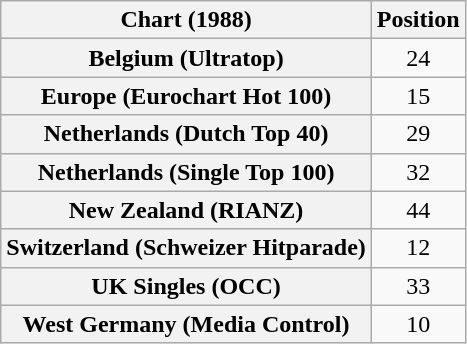<table class="wikitable sortable plainrowheaders" style="text-align:center">
<tr>
<th>Chart (1988)</th>
<th>Position</th>
</tr>
<tr>
<th scope="row">Belgium (Ultratop)</th>
<td>24</td>
</tr>
<tr>
<th scope="row">Europe (Eurochart Hot 100)</th>
<td>15</td>
</tr>
<tr>
<th scope="row">Netherlands (Dutch Top 40)</th>
<td>29</td>
</tr>
<tr>
<th scope="row">Netherlands (Single Top 100)</th>
<td>32</td>
</tr>
<tr>
<th scope="row">New Zealand (RIANZ)</th>
<td>44</td>
</tr>
<tr>
<th scope="row">Switzerland (Schweizer Hitparade)</th>
<td>12</td>
</tr>
<tr>
<th scope="row">UK Singles (OCC)</th>
<td>33</td>
</tr>
<tr>
<th scope="row">West Germany (Media Control)</th>
<td>10</td>
</tr>
</table>
